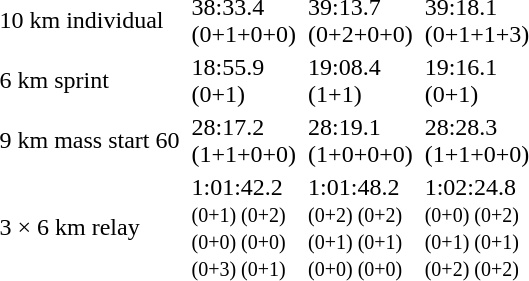<table>
<tr>
<td>10 km individual</td>
<td></td>
<td>38:33.4<br>(0+1+0+0)</td>
<td></td>
<td>39:13.7<br>(0+2+0+0)</td>
<td></td>
<td>39:18.1<br>(0+1+1+3)</td>
</tr>
<tr>
<td>6 km sprint</td>
<td></td>
<td>18:55.9<br>(0+1)</td>
<td></td>
<td>19:08.4<br>(1+1)</td>
<td></td>
<td>19:16.1<br>(0+1)</td>
</tr>
<tr>
<td>9 km mass start 60</td>
<td></td>
<td>28:17.2<br>(1+1+0+0)</td>
<td></td>
<td>28:19.1<br>(1+0+0+0)</td>
<td></td>
<td>28:28.3<br>(1+1+0+0)</td>
</tr>
<tr>
<td>3 × 6 km relay</td>
<td></td>
<td>1:01:42.2<br><small>(0+1) (0+2)<br>(0+0) (0+0)<br>(0+3) (0+1)<br></small></td>
<td></td>
<td>1:01:48.2<br><small>(0+2) (0+2)<br>(0+1) (0+1)<br>(0+0) (0+0)<br></small></td>
<td></td>
<td>1:02:24.8<br><small>(0+0) (0+2)<br>(0+1) (0+1)<br>(0+2) (0+2)<br></small></td>
</tr>
</table>
